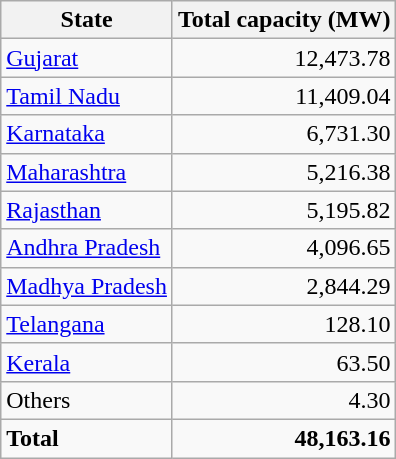<table class="wikitable sortable">
<tr>
<th>State</th>
<th>Total capacity (MW)</th>
</tr>
<tr>
<td><a href='#'>Gujarat</a></td>
<td style="text-align:right;">12,473.78</td>
</tr>
<tr>
<td><a href='#'>Tamil Nadu</a></td>
<td style="text-align:right;">11,409.04</td>
</tr>
<tr>
<td><a href='#'>Karnataka</a></td>
<td style="text-align:right;">6,731.30</td>
</tr>
<tr>
<td><a href='#'>Maharashtra</a></td>
<td style="text-align:right;">5,216.38</td>
</tr>
<tr>
<td><a href='#'>Rajasthan</a></td>
<td style="text-align:right;">5,195.82</td>
</tr>
<tr>
<td><a href='#'>Andhra Pradesh</a></td>
<td style="text-align:right;">4,096.65</td>
</tr>
<tr>
<td><a href='#'>Madhya Pradesh</a></td>
<td style="text-align:right;">2,844.29</td>
</tr>
<tr>
<td><a href='#'>Telangana</a></td>
<td style="text-align:right;">128.10</td>
</tr>
<tr>
<td><a href='#'>Kerala</a></td>
<td style="text-align:right;">63.50</td>
</tr>
<tr>
<td>Others</td>
<td style="text-align:right;">4.30</td>
</tr>
<tr>
<td><strong>Total</strong></td>
<td style="text-align:right;"><strong>48,163.16</strong></td>
</tr>
</table>
